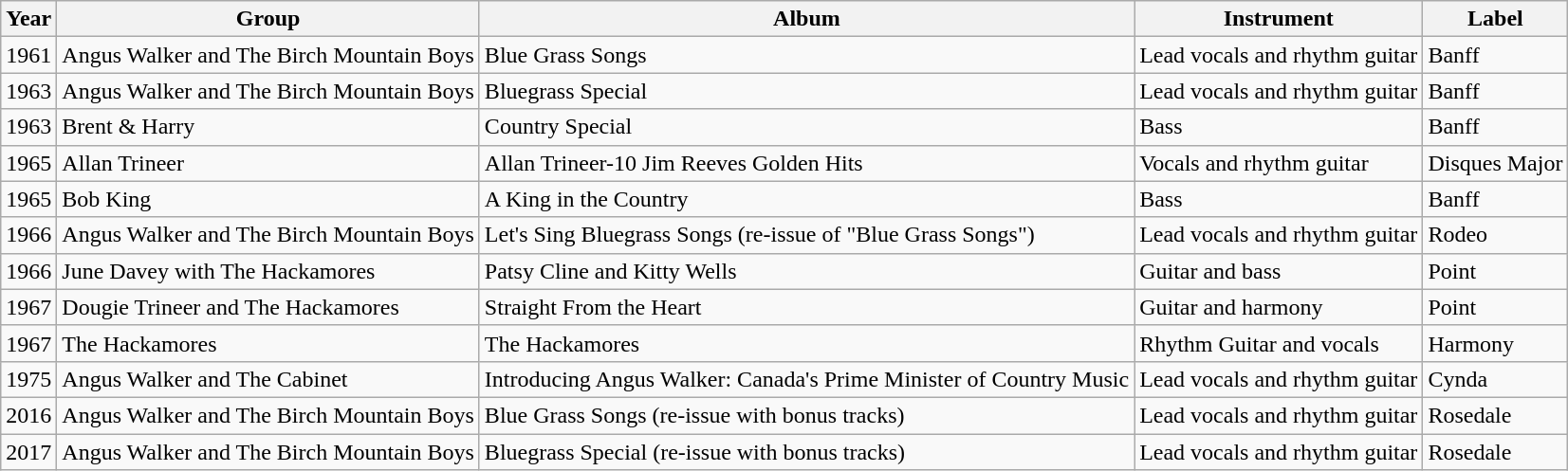<table class="wikitable">
<tr>
<th>Year</th>
<th>Group</th>
<th>Album</th>
<th>Instrument</th>
<th>Label</th>
</tr>
<tr>
<td>1961</td>
<td>Angus Walker and The Birch Mountain Boys</td>
<td>Blue Grass Songs</td>
<td>Lead vocals and rhythm guitar</td>
<td>Banff</td>
</tr>
<tr>
<td>1963</td>
<td>Angus Walker and The Birch Mountain Boys</td>
<td>Bluegrass Special</td>
<td>Lead vocals and rhythm guitar</td>
<td>Banff</td>
</tr>
<tr>
<td>1963</td>
<td>Brent & Harry</td>
<td>Country Special</td>
<td>Bass</td>
<td>Banff</td>
</tr>
<tr>
<td>1965</td>
<td>Allan Trineer</td>
<td>Allan Trineer-10 Jim Reeves Golden Hits</td>
<td>Vocals and rhythm guitar</td>
<td>Disques Major</td>
</tr>
<tr>
<td>1965</td>
<td>Bob King</td>
<td>A King in the Country</td>
<td>Bass</td>
<td>Banff</td>
</tr>
<tr>
<td>1966</td>
<td>Angus Walker and The Birch Mountain Boys</td>
<td>Let's Sing Bluegrass Songs (re-issue of "Blue Grass Songs")</td>
<td>Lead vocals and rhythm guitar</td>
<td>Rodeo</td>
</tr>
<tr>
<td>1966</td>
<td>June Davey with The Hackamores</td>
<td>Patsy Cline and Kitty Wells</td>
<td>Guitar and bass</td>
<td>Point</td>
</tr>
<tr>
<td>1967</td>
<td>Dougie Trineer and The Hackamores</td>
<td>Straight From the Heart</td>
<td>Guitar and harmony</td>
<td>Point</td>
</tr>
<tr>
<td>1967</td>
<td>The Hackamores</td>
<td>The Hackamores</td>
<td>Rhythm Guitar and vocals</td>
<td>Harmony</td>
</tr>
<tr>
<td>1975</td>
<td>Angus Walker and The Cabinet</td>
<td>Introducing Angus Walker: Canada's Prime Minister of Country Music</td>
<td>Lead vocals and rhythm guitar</td>
<td>Cynda</td>
</tr>
<tr>
<td>2016</td>
<td>Angus Walker and The Birch Mountain Boys</td>
<td>Blue Grass Songs (re-issue with bonus tracks)</td>
<td>Lead vocals and rhythm guitar</td>
<td>Rosedale</td>
</tr>
<tr>
<td>2017</td>
<td>Angus Walker and The Birch Mountain Boys</td>
<td>Bluegrass Special (re-issue with bonus tracks)</td>
<td>Lead vocals and rhythm guitar</td>
<td>Rosedale</td>
</tr>
</table>
